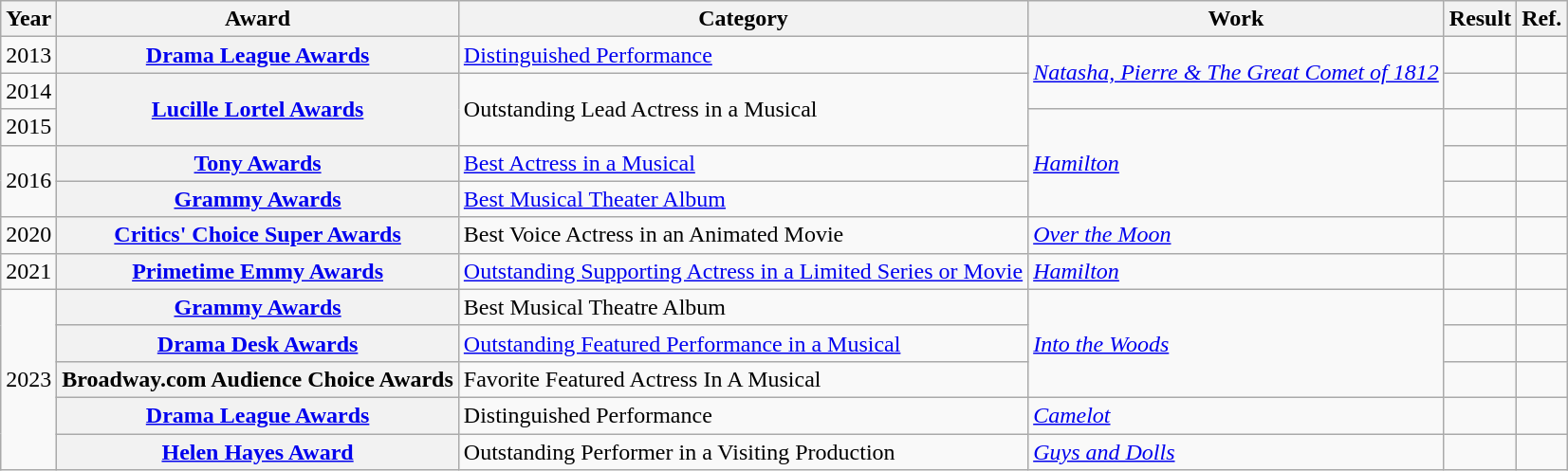<table class="wikitable plainrowheaders sortable">
<tr>
<th scope="col">Year</th>
<th scope="col">Award</th>
<th scope="col">Category</th>
<th scope="col">Work</th>
<th scope="col">Result</th>
<th class=unsortable>Ref.</th>
</tr>
<tr>
<td>2013</td>
<th scope="row"><a href='#'>Drama League Awards</a></th>
<td><a href='#'>Distinguished Performance</a></td>
<td rowspan="2"><em><a href='#'>Natasha, Pierre & The Great Comet of 1812</a></em></td>
<td></td>
<td style="text-align:center;"></td>
</tr>
<tr>
<td>2014</td>
<th scope="row" rowspan="2"><a href='#'>Lucille Lortel Awards</a></th>
<td rowspan="2">Outstanding Lead Actress in a Musical</td>
<td></td>
<td style="text-align:center;"></td>
</tr>
<tr>
<td>2015</td>
<td rowspan="3" scope="row"><em><a href='#'>Hamilton</a></em></td>
<td></td>
<td style="text-align:center;"></td>
</tr>
<tr>
<td rowspan="2">2016</td>
<th scope="row"><a href='#'>Tony Awards</a></th>
<td><a href='#'>Best Actress in a Musical</a></td>
<td></td>
<td style="text-align:center;"></td>
</tr>
<tr>
<th scope="row"><a href='#'>Grammy Awards</a></th>
<td><a href='#'>Best Musical Theater Album</a></td>
<td></td>
<td style="text-align:center;"></td>
</tr>
<tr>
<td>2020</td>
<th scope="row"><a href='#'>Critics' Choice Super Awards</a></th>
<td>Best Voice Actress in an Animated Movie</td>
<td><em><a href='#'>Over the Moon</a></em></td>
<td></td>
<td style="text-align:center;"></td>
</tr>
<tr>
<td>2021</td>
<th scope="row"><a href='#'>Primetime Emmy Awards</a></th>
<td><a href='#'>Outstanding Supporting Actress in a  Limited Series or Movie</a></td>
<td><em><a href='#'>Hamilton</a></em></td>
<td></td>
<td style="text-align:center;"></td>
</tr>
<tr>
<td rowspan="5">2023</td>
<th scope="row"><a href='#'>Grammy Awards</a></th>
<td>Best Musical Theatre Album</td>
<td rowspan="3"><em><a href='#'>Into the Woods</a></em></td>
<td></td>
<td style="text-align:center;"></td>
</tr>
<tr>
<th scope="row"><a href='#'>Drama Desk Awards</a></th>
<td><a href='#'>Outstanding Featured Performance in a Musical</a></td>
<td></td>
<td></td>
</tr>
<tr>
<th scope="row">Broadway.com Audience Choice Awards</th>
<td>Favorite Featured Actress In A Musical</td>
<td></td>
<td></td>
</tr>
<tr>
<th scope="row"><a href='#'>Drama League Awards</a></th>
<td>Distinguished Performance</td>
<td><em><a href='#'>Camelot</a></em></td>
<td></td>
<td></td>
</tr>
<tr>
<th scope="row"><a href='#'>Helen Hayes Award</a></th>
<td scope="row">Outstanding Performer in a Visiting Production</td>
<td scope="row"><em><a href='#'>Guys and Dolls</a></em></td>
<td></td>
<td style="text-align:center;"></td>
</tr>
</table>
